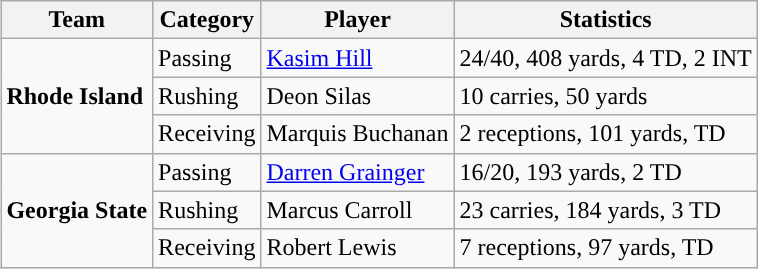<table class="wikitable" style="float: right;">
<tr>
<th>Team</th>
<th>Category</th>
<th>Player</th>
<th>Statistics</th>
</tr>
<tr>
<td rowspan=3><strong>Rhode Island</strong></td>
<td>Passing</td>
<td><a href='#'>Kasim Hill</a></td>
<td>24/40, 408 yards, 4 TD, 2 INT</td>
</tr>
<tr>
<td>Rushing</td>
<td>Deon Silas</td>
<td>10 carries, 50 yards</td>
</tr>
<tr>
<td>Receiving</td>
<td>Marquis Buchanan</td>
<td>2 receptions, 101 yards, TD</td>
</tr>
<tr>
<td rowspan=3><strong>Georgia State</strong></td>
<td>Passing</td>
<td><a href='#'>Darren Grainger</a></td>
<td>16/20, 193 yards, 2 TD</td>
</tr>
<tr>
<td>Rushing</td>
<td>Marcus Carroll</td>
<td>23 carries, 184 yards, 3 TD</td>
</tr>
<tr>
<td>Receiving</td>
<td>Robert Lewis</td>
<td>7 receptions, 97 yards, TD</td>
</tr>
</table>
